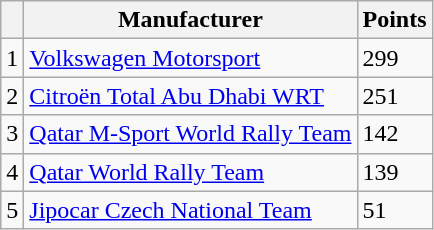<table class="wikitable">
<tr>
<th></th>
<th>Manufacturer</th>
<th>Points</th>
</tr>
<tr>
<td>1</td>
<td> <a href='#'>Volkswagen Motorsport</a></td>
<td>299</td>
</tr>
<tr>
<td>2</td>
<td> <a href='#'>Citroën Total Abu Dhabi WRT</a></td>
<td>251</td>
</tr>
<tr>
<td>3</td>
<td> <a href='#'>Qatar M-Sport World Rally Team</a></td>
<td>142</td>
</tr>
<tr>
<td>4</td>
<td> <a href='#'>Qatar World Rally Team</a></td>
<td>139</td>
</tr>
<tr>
<td>5</td>
<td> <a href='#'>Jipocar Czech National Team</a></td>
<td>51</td>
</tr>
</table>
